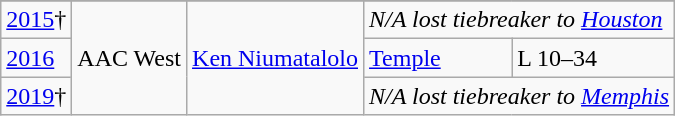<table class="wikitable">
<tr>
</tr>
<tr>
<td><a href='#'>2015</a>†</td>
<td rowspan="3">AAC West</td>
<td rowspan="3"><a href='#'>Ken Niumatalolo</a></td>
<td colspan="2"><em>N/A lost tiebreaker to <a href='#'>Houston</a></em></td>
</tr>
<tr>
<td><a href='#'>2016</a></td>
<td><a href='#'>Temple</a></td>
<td>L 10–34</td>
</tr>
<tr>
<td><a href='#'>2019</a>†</td>
<td colspan="2"><em>N/A lost tiebreaker to <a href='#'>Memphis</a></em></td>
</tr>
</table>
